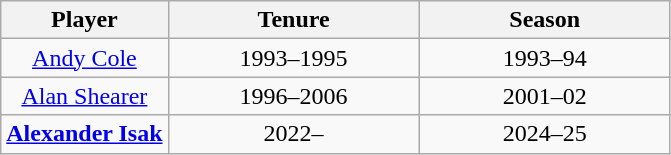<table class="wikitable sortable" style="text-align:center">
<tr>
<th>Player</th>
<th style="width: 10em;">Tenure</th>
<th style="width: 10em;">Season</th>
</tr>
<tr>
<td><a href='#'>Andy Cole</a></td>
<td>1993–1995</td>
<td>1993–94</td>
</tr>
<tr>
<td><a href='#'>Alan Shearer</a></td>
<td>1996–2006</td>
<td>2001–02</td>
</tr>
<tr>
<td><strong><a href='#'>Alexander Isak</a></strong></td>
<td>2022–</td>
<td>2024–25</td>
</tr>
</table>
